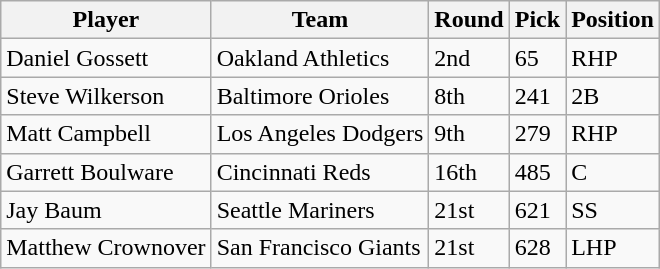<table class="wikitable">
<tr>
<th>Player</th>
<th>Team</th>
<th>Round</th>
<th>Pick</th>
<th>Position</th>
</tr>
<tr>
<td>Daniel Gossett</td>
<td>Oakland Athletics</td>
<td>2nd</td>
<td>65</td>
<td>RHP</td>
</tr>
<tr>
<td>Steve Wilkerson</td>
<td>Baltimore Orioles</td>
<td>8th</td>
<td>241</td>
<td>2B</td>
</tr>
<tr>
<td>Matt Campbell</td>
<td>Los Angeles Dodgers</td>
<td>9th</td>
<td>279</td>
<td>RHP</td>
</tr>
<tr>
<td>Garrett Boulware</td>
<td>Cincinnati Reds</td>
<td>16th</td>
<td>485</td>
<td>C</td>
</tr>
<tr>
<td>Jay Baum</td>
<td>Seattle Mariners</td>
<td>21st</td>
<td>621</td>
<td>SS</td>
</tr>
<tr>
<td>Matthew Crownover</td>
<td>San Francisco Giants</td>
<td>21st</td>
<td>628</td>
<td>LHP</td>
</tr>
</table>
